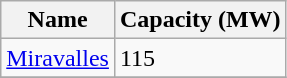<table class="wikitable sortable">
<tr>
<th>Name</th>
<th>Capacity (MW)</th>
</tr>
<tr>
<td><a href='#'>Miravalles</a></td>
<td>115</td>
</tr>
<tr>
</tr>
</table>
